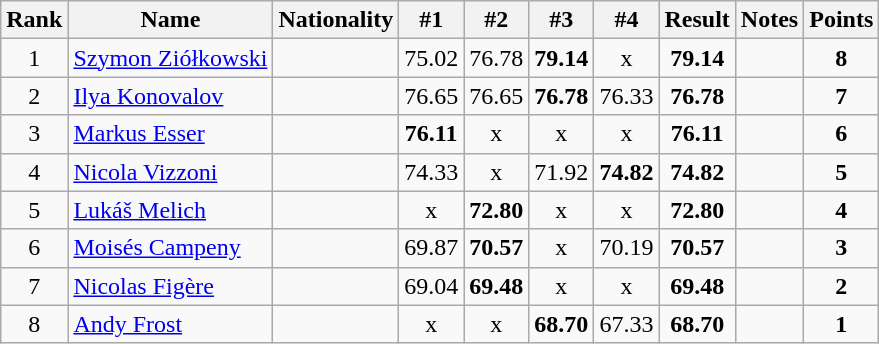<table class="wikitable sortable" style="text-align:center">
<tr>
<th>Rank</th>
<th>Name</th>
<th>Nationality</th>
<th>#1</th>
<th>#2</th>
<th>#3</th>
<th>#4</th>
<th>Result</th>
<th>Notes</th>
<th>Points</th>
</tr>
<tr>
<td>1</td>
<td align=left><a href='#'>Szymon Ziółkowski</a></td>
<td align=left></td>
<td>75.02</td>
<td>76.78</td>
<td><strong>79.14</strong></td>
<td>x</td>
<td><strong>79.14</strong></td>
<td></td>
<td><strong>8</strong></td>
</tr>
<tr>
<td>2</td>
<td align=left><a href='#'>Ilya Konovalov</a></td>
<td align=left></td>
<td>76.65</td>
<td>76.65</td>
<td><strong>76.78</strong></td>
<td>76.33</td>
<td><strong>76.78</strong></td>
<td></td>
<td><strong>7</strong></td>
</tr>
<tr>
<td>3</td>
<td align=left><a href='#'>Markus Esser</a></td>
<td align=left></td>
<td><strong>76.11</strong></td>
<td>x</td>
<td>x</td>
<td>x</td>
<td><strong>76.11</strong></td>
<td></td>
<td><strong>6</strong></td>
</tr>
<tr>
<td>4</td>
<td align=left><a href='#'>Nicola Vizzoni</a></td>
<td align=left></td>
<td>74.33</td>
<td>x</td>
<td>71.92</td>
<td><strong>74.82</strong></td>
<td><strong>74.82</strong></td>
<td></td>
<td><strong>5</strong></td>
</tr>
<tr>
<td>5</td>
<td align=left><a href='#'>Lukáš Melich</a></td>
<td align=left></td>
<td>x</td>
<td><strong>72.80</strong></td>
<td>x</td>
<td>x</td>
<td><strong>72.80</strong></td>
<td></td>
<td><strong>4</strong></td>
</tr>
<tr>
<td>6</td>
<td align=left><a href='#'>Moisés Campeny</a></td>
<td align=left></td>
<td>69.87</td>
<td><strong>70.57</strong></td>
<td>x</td>
<td>70.19</td>
<td><strong>70.57</strong></td>
<td></td>
<td><strong>3</strong></td>
</tr>
<tr>
<td>7</td>
<td align=left><a href='#'>Nicolas Figère</a></td>
<td align=left></td>
<td>69.04</td>
<td><strong>69.48</strong></td>
<td>x</td>
<td>x</td>
<td><strong>69.48</strong></td>
<td></td>
<td><strong>2</strong></td>
</tr>
<tr>
<td>8</td>
<td align=left><a href='#'>Andy Frost</a></td>
<td align=left></td>
<td>x</td>
<td>x</td>
<td><strong>68.70</strong></td>
<td>67.33</td>
<td><strong>68.70</strong></td>
<td></td>
<td><strong>1</strong></td>
</tr>
</table>
